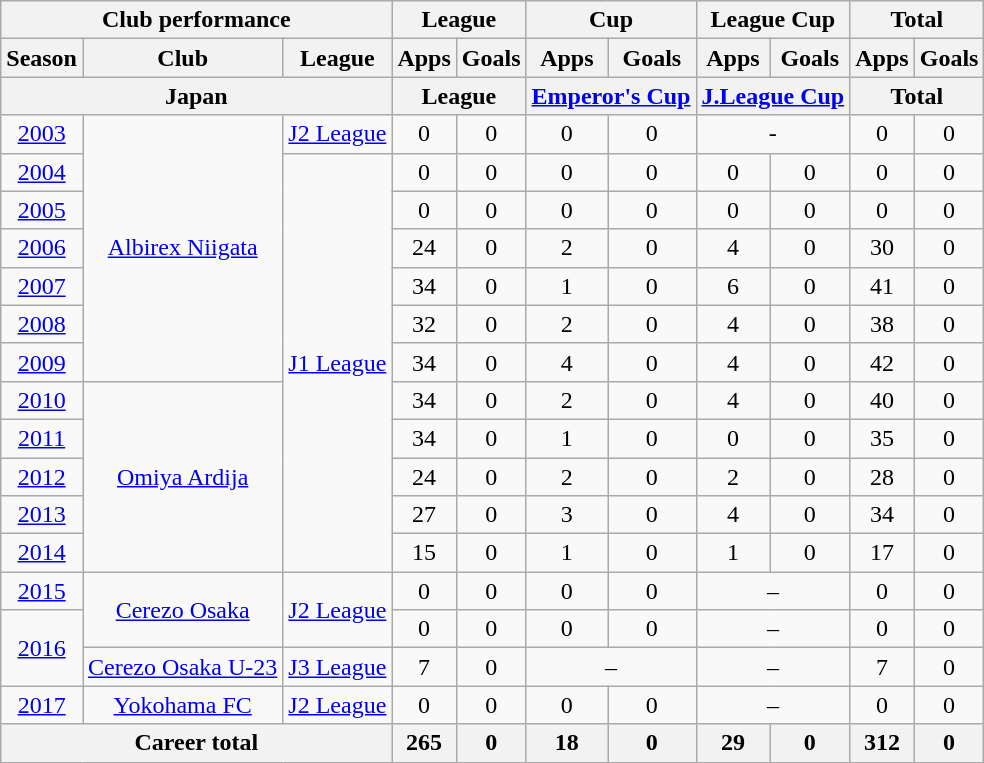<table class="wikitable" style="text-align:center">
<tr>
<th colspan=3>Club performance</th>
<th colspan=2>League</th>
<th colspan=2>Cup</th>
<th colspan=2>League Cup</th>
<th colspan=2>Total</th>
</tr>
<tr>
<th>Season</th>
<th>Club</th>
<th>League</th>
<th>Apps</th>
<th>Goals</th>
<th>Apps</th>
<th>Goals</th>
<th>Apps</th>
<th>Goals</th>
<th>Apps</th>
<th>Goals</th>
</tr>
<tr>
<th colspan=3>Japan</th>
<th colspan=2>League</th>
<th colspan=2><a href='#'>Emperor's Cup</a></th>
<th colspan=2><a href='#'>J.League Cup</a></th>
<th colspan=2>Total</th>
</tr>
<tr>
<td><a href='#'>2003</a></td>
<td rowspan="7"><a href='#'>Albirex Niigata</a></td>
<td><a href='#'>J2 League</a></td>
<td>0</td>
<td>0</td>
<td>0</td>
<td>0</td>
<td colspan="2">-</td>
<td>0</td>
<td>0</td>
</tr>
<tr>
<td><a href='#'>2004</a></td>
<td rowspan="11"><a href='#'>J1 League</a></td>
<td>0</td>
<td>0</td>
<td>0</td>
<td>0</td>
<td>0</td>
<td>0</td>
<td>0</td>
<td>0</td>
</tr>
<tr>
<td><a href='#'>2005</a></td>
<td>0</td>
<td>0</td>
<td>0</td>
<td>0</td>
<td>0</td>
<td>0</td>
<td>0</td>
<td>0</td>
</tr>
<tr>
<td><a href='#'>2006</a></td>
<td>24</td>
<td>0</td>
<td>2</td>
<td>0</td>
<td>4</td>
<td>0</td>
<td>30</td>
<td>0</td>
</tr>
<tr>
<td><a href='#'>2007</a></td>
<td>34</td>
<td>0</td>
<td>1</td>
<td>0</td>
<td>6</td>
<td>0</td>
<td>41</td>
<td>0</td>
</tr>
<tr>
<td><a href='#'>2008</a></td>
<td>32</td>
<td>0</td>
<td>2</td>
<td>0</td>
<td>4</td>
<td>0</td>
<td>38</td>
<td>0</td>
</tr>
<tr>
<td><a href='#'>2009</a></td>
<td>34</td>
<td>0</td>
<td>4</td>
<td>0</td>
<td>4</td>
<td>0</td>
<td>42</td>
<td>0</td>
</tr>
<tr>
<td><a href='#'>2010</a></td>
<td rowspan="5"><a href='#'>Omiya Ardija</a></td>
<td>34</td>
<td>0</td>
<td>2</td>
<td>0</td>
<td>4</td>
<td>0</td>
<td>40</td>
<td>0</td>
</tr>
<tr>
<td><a href='#'>2011</a></td>
<td>34</td>
<td>0</td>
<td>1</td>
<td>0</td>
<td>0</td>
<td>0</td>
<td>35</td>
<td>0</td>
</tr>
<tr>
<td><a href='#'>2012</a></td>
<td>24</td>
<td>0</td>
<td>2</td>
<td>0</td>
<td>2</td>
<td>0</td>
<td>28</td>
<td>0</td>
</tr>
<tr>
<td><a href='#'>2013</a></td>
<td>27</td>
<td>0</td>
<td>3</td>
<td>0</td>
<td>4</td>
<td>0</td>
<td>34</td>
<td>0</td>
</tr>
<tr>
<td><a href='#'>2014</a></td>
<td>15</td>
<td>0</td>
<td>1</td>
<td>0</td>
<td>1</td>
<td>0</td>
<td>17</td>
<td>0</td>
</tr>
<tr>
<td><a href='#'>2015</a></td>
<td rowspan="2"><a href='#'>Cerezo Osaka</a></td>
<td rowspan="2"><a href='#'>J2 League</a></td>
<td>0</td>
<td>0</td>
<td>0</td>
<td>0</td>
<td colspan="2">–</td>
<td>0</td>
<td>0</td>
</tr>
<tr>
<td rowspan="2"><a href='#'>2016</a></td>
<td>0</td>
<td>0</td>
<td>0</td>
<td>0</td>
<td colspan="2">–</td>
<td>0</td>
<td>0</td>
</tr>
<tr>
<td><a href='#'>Cerezo Osaka U-23</a></td>
<td><a href='#'>J3 League</a></td>
<td>7</td>
<td>0</td>
<td colspan="2">–</td>
<td colspan="2">–</td>
<td>7</td>
<td>0</td>
</tr>
<tr>
<td><a href='#'>2017</a></td>
<td><a href='#'>Yokohama FC</a></td>
<td><a href='#'>J2 League</a></td>
<td>0</td>
<td>0</td>
<td>0</td>
<td>0</td>
<td colspan="2">–</td>
<td>0</td>
<td>0</td>
</tr>
<tr>
<th colspan=3>Career total</th>
<th>265</th>
<th>0</th>
<th>18</th>
<th>0</th>
<th>29</th>
<th>0</th>
<th>312</th>
<th>0</th>
</tr>
</table>
